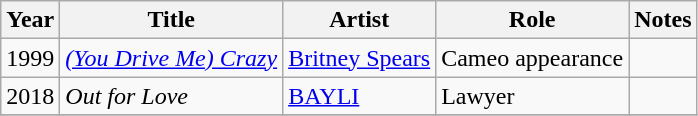<table class="wikitable sortable">
<tr>
<th>Year</th>
<th>Title</th>
<th>Artist</th>
<th>Role</th>
<th class="unsortable">Notes</th>
</tr>
<tr>
<td>1999</td>
<td><em><a href='#'>(You Drive Me) Crazy</a></em></td>
<td><a href='#'>Britney Spears</a></td>
<td>Cameo appearance</td>
<td></td>
</tr>
<tr>
<td>2018</td>
<td><em>Out for Love</em></td>
<td><a href='#'>BAYLI</a></td>
<td>Lawyer</td>
<td></td>
</tr>
<tr>
</tr>
</table>
